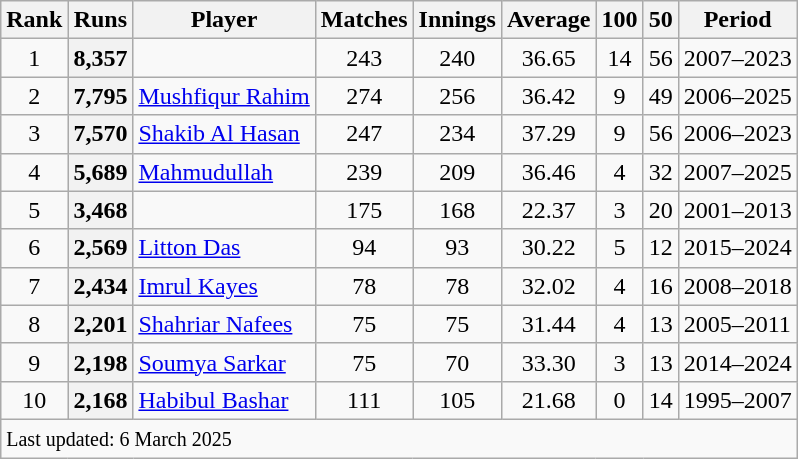<table class="wikitable plainrowheaders sortable">
<tr>
<th scope=col>Rank</th>
<th scope=col>Runs</th>
<th scope=col>Player</th>
<th scope=col>Matches</th>
<th scope=col>Innings</th>
<th scope=col>Average</th>
<th scope=col>100</th>
<th scope=col>50</th>
<th scope=col>Period</th>
</tr>
<tr>
<td align=center>1</td>
<th scope=row style="text-align:center;">8,357</th>
<td></td>
<td align=center>243</td>
<td align=center>240</td>
<td align=center>36.65</td>
<td align=center>14</td>
<td align=center>56</td>
<td>2007–2023</td>
</tr>
<tr>
<td align=center>2</td>
<th scope=row style=text-align:center;>7,795</th>
<td><a href='#'>Mushfiqur Rahim</a></td>
<td align=center>274</td>
<td align=center>256</td>
<td align=center>36.42</td>
<td align=center>9</td>
<td align=center>49</td>
<td>2006–2025</td>
</tr>
<tr>
<td align=center>3</td>
<th scope=row style=text-align:center;>7,570</th>
<td><a href='#'>Shakib Al Hasan</a></td>
<td align=center>247</td>
<td align=center>234</td>
<td align=center>37.29</td>
<td align=center>9</td>
<td align=center>56</td>
<td>2006–2023</td>
</tr>
<tr>
<td align=center>4</td>
<th scope=row style=text-align:center;>5,689</th>
<td><a href='#'>Mahmudullah</a></td>
<td align=center>239</td>
<td align=center>209</td>
<td align=center>36.46</td>
<td align=center>4</td>
<td align=center>32</td>
<td>2007–2025</td>
</tr>
<tr>
<td align=center>5</td>
<th scope=row style=text-align:center;>3,468</th>
<td></td>
<td align=center>175</td>
<td align=center>168</td>
<td align=center>22.37</td>
<td align=center>3</td>
<td align=center>20</td>
<td>2001–2013</td>
</tr>
<tr>
<td align=center>6</td>
<th scope=row style=text-align:center;>2,569</th>
<td><a href='#'>Litton Das</a></td>
<td align=center>94</td>
<td align=center>93</td>
<td align=center>30.22</td>
<td align=center>5</td>
<td align=center>12</td>
<td>2015–2024</td>
</tr>
<tr>
<td align=center>7</td>
<th scope=row style=text-align:center;>2,434</th>
<td><a href='#'>Imrul Kayes</a></td>
<td align=center>78</td>
<td align=center>78</td>
<td align=center>32.02</td>
<td align=center>4</td>
<td align=center>16</td>
<td>2008–2018</td>
</tr>
<tr>
<td align=center>8</td>
<th scope=row style=text-align:center;>2,201</th>
<td><a href='#'>Shahriar Nafees</a></td>
<td align=center>75</td>
<td align=center>75</td>
<td align=center>31.44</td>
<td align=center>4</td>
<td align=center>13</td>
<td>2005–2011</td>
</tr>
<tr>
<td align=center>9</td>
<th scope=row style=text-align:center;>2,198</th>
<td><a href='#'>Soumya Sarkar</a></td>
<td align=center>75</td>
<td align=center>70</td>
<td align=center>33.30</td>
<td align=center>3</td>
<td align=center>13</td>
<td>2014–2024</td>
</tr>
<tr>
<td align=center>10</td>
<th scope=row style=text-align:center;>2,168</th>
<td><a href='#'>Habibul Bashar</a></td>
<td align=center>111</td>
<td align=center>105</td>
<td align=center>21.68</td>
<td align=center>0</td>
<td align=center>14</td>
<td>1995–2007</td>
</tr>
<tr class="sortbottom">
<td colspan="9"><small>Last updated: 6 March 2025</small></td>
</tr>
</table>
